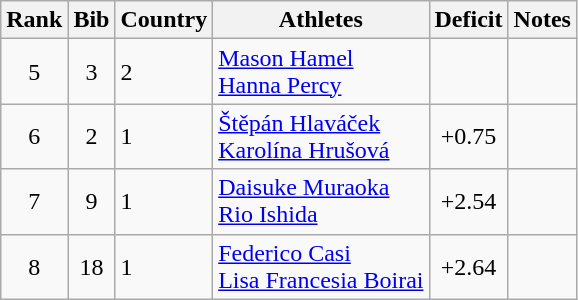<table class="wikitable" style="text-align:center;">
<tr>
<th>Rank</th>
<th>Bib</th>
<th>Country</th>
<th>Athletes</th>
<th>Deficit</th>
<th>Notes</th>
</tr>
<tr>
<td>5</td>
<td>3</td>
<td align=left> 2</td>
<td align=left><a href='#'>Mason Hamel</a><br><a href='#'>Hanna Percy</a></td>
<td></td>
<td></td>
</tr>
<tr>
<td>6</td>
<td>2</td>
<td align=left> 1</td>
<td align=left><a href='#'>Štěpán Hlaváček</a><br><a href='#'>Karolína Hrušová</a></td>
<td>+0.75</td>
<td></td>
</tr>
<tr>
<td>7</td>
<td>9</td>
<td align=left> 1</td>
<td align=left><a href='#'>Daisuke Muraoka</a><br><a href='#'>Rio Ishida</a></td>
<td>+2.54</td>
<td></td>
</tr>
<tr>
<td>8</td>
<td>18</td>
<td align=left> 1</td>
<td align=left><a href='#'>Federico Casi</a><br><a href='#'>Lisa Francesia Boirai</a></td>
<td>+2.64</td>
<td></td>
</tr>
</table>
